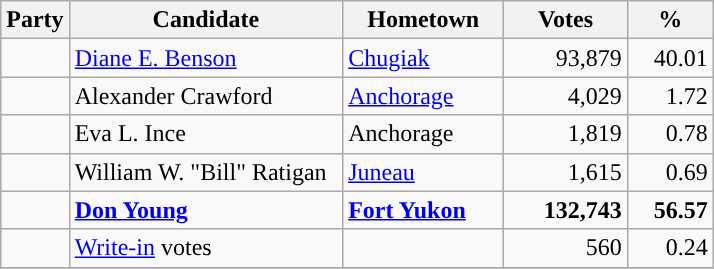<table class="wikitable">
<tr>
<th width="25"><strong>Party</strong></th>
<th width="175" valign="top"><strong>Candidate</strong></th>
<th width="100" valign="top"><strong>Hometown</strong></th>
<th width="75" valign="top"><strong>Votes</strong></th>
<th width="50" valign="top"><strong>%</strong></th>
</tr>
<tr>
<td style="background-color:"></td>
<td><a href='#'>Diane E. Benson</a></td>
<td><a href='#'>Chugiak</a></td>
<td style="text-align:right;">93,879</td>
<td style="text-align:right;">40.01</td>
</tr>
<tr>
<td style="background-color:"></td>
<td>Alexander Crawford</td>
<td><a href='#'>Anchorage</a></td>
<td style="text-align:right;">4,029</td>
<td style="text-align:right;">1.72</td>
</tr>
<tr>
<td style="background-color:"></td>
<td>Eva L. Ince</td>
<td>Anchorage</td>
<td style="text-align:right;">1,819</td>
<td style="text-align:right;">0.78</td>
</tr>
<tr>
<td></td>
<td>William W. "Bill" Ratigan</td>
<td><a href='#'>Juneau</a></td>
<td style="text-align:right;">1,615</td>
<td style="text-align:right;">0.69</td>
</tr>
<tr>
<td style="background-color:"></td>
<td><strong><a href='#'>Don Young</a></strong></td>
<td><strong><a href='#'>Fort Yukon</a></strong></td>
<td style="text-align:right;"><strong>132,743</strong></td>
<td style="text-align:right;"><strong>56.57</strong></td>
</tr>
<tr>
<td></td>
<td><a href='#'>Write-in</a> votes</td>
<td></td>
<td style="text-align:right;">560</td>
<td style="text-align:right;">0.24</td>
</tr>
<tr>
</tr>
</table>
